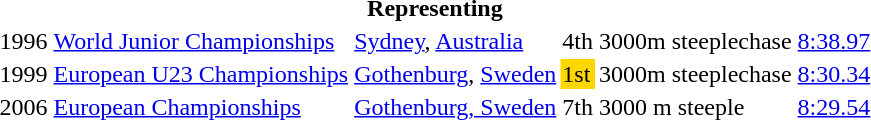<table>
<tr>
<th colspan="6">Representing </th>
</tr>
<tr>
<td>1996</td>
<td><a href='#'>World Junior Championships</a></td>
<td><a href='#'>Sydney</a>, <a href='#'>Australia</a></td>
<td>4th</td>
<td>3000m steeplechase</td>
<td><a href='#'>8:38.97</a></td>
</tr>
<tr>
<td>1999</td>
<td><a href='#'>European U23 Championships</a></td>
<td><a href='#'>Gothenburg</a>, <a href='#'>Sweden</a></td>
<td bgcolor=gold>1st</td>
<td>3000m steeplechase</td>
<td><a href='#'>8:30.34</a></td>
</tr>
<tr>
<td>2006</td>
<td><a href='#'>European Championships</a></td>
<td><a href='#'>Gothenburg, Sweden</a></td>
<td>7th</td>
<td>3000 m steeple</td>
<td><a href='#'>8:29.54</a></td>
</tr>
</table>
